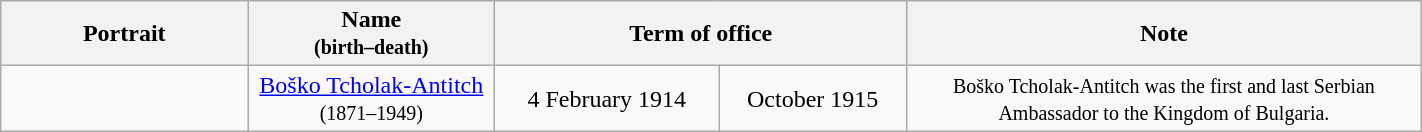<table class="wikitable" style="width:75%; text-align:center;">
<tr>
<th colspan="1" width=12%>Portrait</th>
<th width=12%>Name<br><small>(birth–death)</small></th>
<th colspan="2" width=20%>Term of office</th>
<th width=25%>Note</th>
</tr>
<tr>
<td></td>
<td><a href='#'>Boško Tcholak-Antitch</a><br><small>(1871–1949)</small></td>
<td>4 February 1914</td>
<td>October 1915</td>
<td><small>Boško Tcholak-Antitch was the first and last Serbian Ambassador to the Kingdom of Bulgaria.</small></td>
</tr>
</table>
